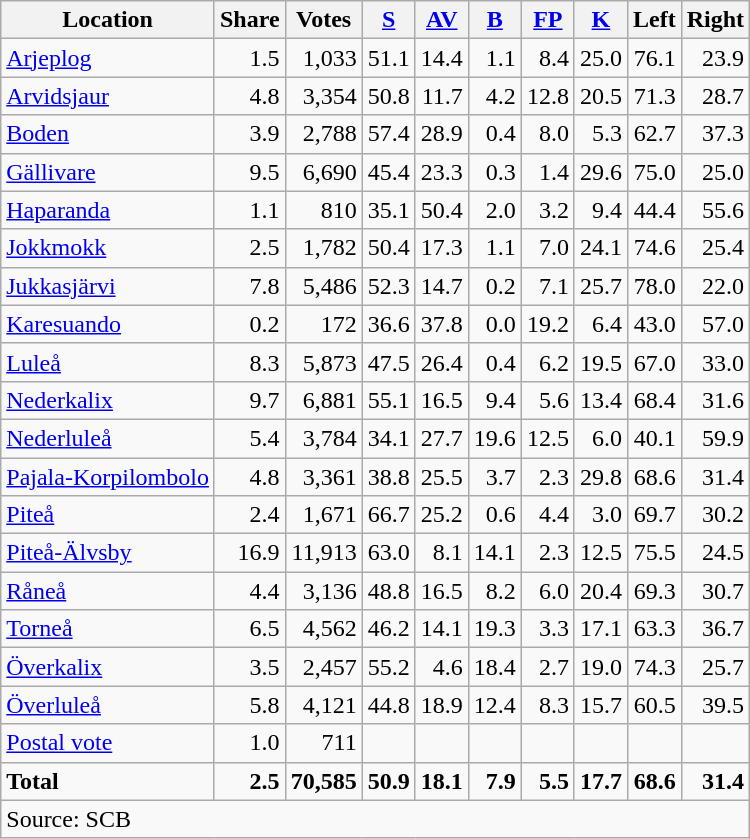<table class="wikitable sortable" style=text-align:right>
<tr>
<th>Location</th>
<th>Share</th>
<th>Votes</th>
<th><a href='#'>S</a></th>
<th><a href='#'>AV</a></th>
<th><a href='#'>B</a></th>
<th><a href='#'>FP</a></th>
<th><a href='#'>K</a></th>
<th>Left</th>
<th>Right</th>
</tr>
<tr>
<td align=left><a href='#'>Arjeplog</a></td>
<td>1.5</td>
<td>1,033</td>
<td>51.1</td>
<td>14.4</td>
<td>1.1</td>
<td>8.4</td>
<td>25.0</td>
<td>76.1</td>
<td>23.9</td>
</tr>
<tr>
<td align=left><a href='#'>Arvidsjaur</a></td>
<td>4.8</td>
<td>3,354</td>
<td>50.8</td>
<td>11.7</td>
<td>4.2</td>
<td>12.8</td>
<td>20.5</td>
<td>71.3</td>
<td>28.7</td>
</tr>
<tr>
<td align=left><a href='#'>Boden</a></td>
<td>3.9</td>
<td>2,788</td>
<td>57.4</td>
<td>28.9</td>
<td>0.4</td>
<td>8.0</td>
<td>5.3</td>
<td>62.7</td>
<td>37.3</td>
</tr>
<tr>
<td align=left><a href='#'>Gällivare</a></td>
<td>9.5</td>
<td>6,690</td>
<td>45.4</td>
<td>23.3</td>
<td>0.3</td>
<td>1.4</td>
<td>29.6</td>
<td>75.0</td>
<td>25.0</td>
</tr>
<tr>
<td align=left><a href='#'>Haparanda</a></td>
<td>1.1</td>
<td>810</td>
<td>35.1</td>
<td>50.4</td>
<td>2.0</td>
<td>3.2</td>
<td>9.4</td>
<td>44.4</td>
<td>55.6</td>
</tr>
<tr>
<td align=left><a href='#'>Jokkmokk</a></td>
<td>2.5</td>
<td>1,782</td>
<td>50.4</td>
<td>17.3</td>
<td>1.1</td>
<td>7.0</td>
<td>24.1</td>
<td>74.6</td>
<td>25.4</td>
</tr>
<tr>
<td align=left><a href='#'>Jukkasjärvi</a></td>
<td>7.8</td>
<td>5,486</td>
<td>52.3</td>
<td>14.7</td>
<td>0.2</td>
<td>7.1</td>
<td>25.7</td>
<td>78.0</td>
<td>22.0</td>
</tr>
<tr>
<td align=left><a href='#'>Karesuando</a></td>
<td>0.2</td>
<td>172</td>
<td>36.6</td>
<td>37.8</td>
<td>0.0</td>
<td>19.2</td>
<td>6.4</td>
<td>43.0</td>
<td>57.0</td>
</tr>
<tr>
<td align=left><a href='#'>Luleå</a></td>
<td>8.3</td>
<td>5,873</td>
<td>47.5</td>
<td>26.4</td>
<td>0.4</td>
<td>6.2</td>
<td>19.5</td>
<td>67.0</td>
<td>33.0</td>
</tr>
<tr>
<td align=left><a href='#'>Nederkalix</a></td>
<td>9.7</td>
<td>6,881</td>
<td>55.1</td>
<td>16.5</td>
<td>9.4</td>
<td>5.6</td>
<td>13.4</td>
<td>68.4</td>
<td>31.6</td>
</tr>
<tr>
<td align=left><a href='#'>Nederluleå</a></td>
<td>5.4</td>
<td>3,784</td>
<td>34.1</td>
<td>27.7</td>
<td>19.6</td>
<td>12.5</td>
<td>6.0</td>
<td>40.1</td>
<td>59.9</td>
</tr>
<tr>
<td align=left><a href='#'>Pajala-Korpilombolo</a></td>
<td>4.8</td>
<td>3,361</td>
<td>38.8</td>
<td>25.5</td>
<td>3.7</td>
<td>2.3</td>
<td>29.8</td>
<td>68.6</td>
<td>31.4</td>
</tr>
<tr>
<td align=left><a href='#'>Piteå</a></td>
<td>2.4</td>
<td>1,671</td>
<td>66.7</td>
<td>25.2</td>
<td>0.6</td>
<td>4.4</td>
<td>3.0</td>
<td>69.7</td>
<td>30.2</td>
</tr>
<tr>
<td align=left><a href='#'>Piteå-Älvsby</a></td>
<td>16.9</td>
<td>11,913</td>
<td>63.0</td>
<td>8.1</td>
<td>14.1</td>
<td>2.3</td>
<td>12.5</td>
<td>75.5</td>
<td>24.5</td>
</tr>
<tr>
<td align=left><a href='#'>Råneå</a></td>
<td>4.4</td>
<td>3,136</td>
<td>48.8</td>
<td>16.5</td>
<td>8.2</td>
<td>6.0</td>
<td>20.4</td>
<td>69.3</td>
<td>30.7</td>
</tr>
<tr>
<td align=left><a href='#'>Torneå</a></td>
<td>6.5</td>
<td>4,562</td>
<td>46.2</td>
<td>14.1</td>
<td>19.3</td>
<td>3.3</td>
<td>17.1</td>
<td>63.3</td>
<td>36.7</td>
</tr>
<tr>
<td align=left><a href='#'>Överkalix</a></td>
<td>3.5</td>
<td>2,457</td>
<td>55.2</td>
<td>4.6</td>
<td>18.4</td>
<td>2.7</td>
<td>19.0</td>
<td>74.3</td>
<td>25.7</td>
</tr>
<tr>
<td align=left><a href='#'>Överluleå</a></td>
<td>5.8</td>
<td>4,121</td>
<td>44.8</td>
<td>18.9</td>
<td>12.4</td>
<td>8.3</td>
<td>15.7</td>
<td>60.5</td>
<td>39.5</td>
</tr>
<tr>
<td align=left><a href='#'>Postal vote</a></td>
<td>1.0</td>
<td>711</td>
<td></td>
<td></td>
<td></td>
<td></td>
<td></td>
<td></td>
<td></td>
</tr>
<tr>
<td align=left><strong>Total</strong></td>
<td><strong>2.5</strong></td>
<td><strong>70,585</strong></td>
<td><strong>50.9</strong></td>
<td><strong>18.1</strong></td>
<td><strong>7.9</strong></td>
<td><strong>5.5</strong></td>
<td><strong>17.7</strong></td>
<td><strong>68.6</strong></td>
<td><strong>31.4</strong></td>
</tr>
<tr>
<td align=left colspan=10>Source: SCB </td>
</tr>
</table>
